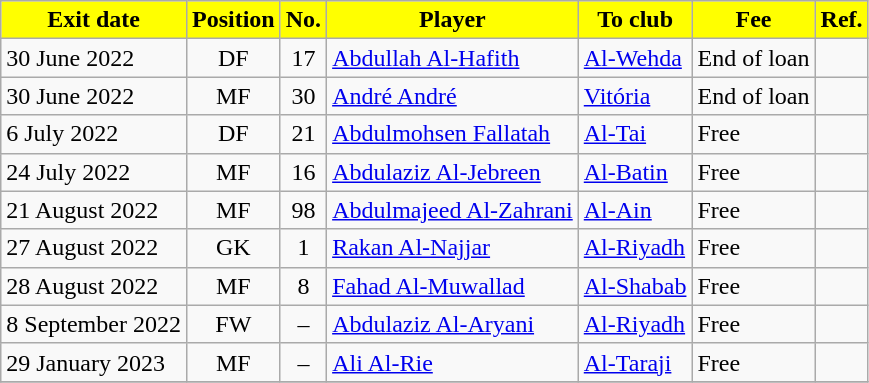<table class="wikitable sortable">
<tr>
<th style="background:yellow; color:black;"><strong>Exit date</strong></th>
<th style="background:yellow; color:black;"><strong>Position</strong></th>
<th style="background:yellow; color:black;"><strong>No.</strong></th>
<th style="background:yellow; color:black;"><strong>Player</strong></th>
<th style="background:yellow; color:black;"><strong>To club</strong></th>
<th style="background:yellow; color:black;"><strong>Fee</strong></th>
<th style="background:yellow; color:black;"><strong>Ref.</strong></th>
</tr>
<tr>
<td>30 June 2022</td>
<td style="text-align:center;">DF</td>
<td style="text-align:center;">17</td>
<td style="text-align:left;"> <a href='#'>Abdullah Al-Hafith</a></td>
<td style="text-align:left;"> <a href='#'>Al-Wehda</a></td>
<td>End of loan</td>
<td></td>
</tr>
<tr>
<td>30 June 2022</td>
<td style="text-align:center;">MF</td>
<td style="text-align:center;">30</td>
<td style="text-align:left;"> <a href='#'>André André</a></td>
<td style="text-align:left;"> <a href='#'>Vitória</a></td>
<td>End of loan</td>
<td></td>
</tr>
<tr>
<td>6 July 2022</td>
<td style="text-align:center;">DF</td>
<td style="text-align:center;">21</td>
<td style="text-align:left;"> <a href='#'>Abdulmohsen Fallatah</a></td>
<td style="text-align:left;"> <a href='#'>Al-Tai</a></td>
<td>Free</td>
<td></td>
</tr>
<tr>
<td>24 July 2022</td>
<td style="text-align:center;">MF</td>
<td style="text-align:center;">16</td>
<td style="text-align:left;"> <a href='#'>Abdulaziz Al-Jebreen</a></td>
<td style="text-align:left;"> <a href='#'>Al-Batin</a></td>
<td>Free</td>
<td></td>
</tr>
<tr>
<td>21 August 2022</td>
<td style="text-align:center;">MF</td>
<td style="text-align:center;">98</td>
<td style="text-align:left;"> <a href='#'>Abdulmajeed Al-Zahrani</a></td>
<td style="text-align:left;"> <a href='#'>Al-Ain</a></td>
<td>Free</td>
<td></td>
</tr>
<tr>
<td>27 August 2022</td>
<td style="text-align:center;">GK</td>
<td style="text-align:center;">1</td>
<td style="text-align:left;"> <a href='#'>Rakan Al-Najjar</a></td>
<td style="text-align:left;"> <a href='#'>Al-Riyadh</a></td>
<td>Free</td>
<td></td>
</tr>
<tr>
<td>28 August 2022</td>
<td style="text-align:center;">MF</td>
<td style="text-align:center;">8</td>
<td style="text-align:left;"> <a href='#'>Fahad Al-Muwallad</a></td>
<td style="text-align:left;"> <a href='#'>Al-Shabab</a></td>
<td>Free</td>
<td></td>
</tr>
<tr>
<td>8 September 2022</td>
<td style="text-align:center;">FW</td>
<td style="text-align:center;">–</td>
<td style="text-align:left;"> <a href='#'>Abdulaziz Al-Aryani</a></td>
<td style="text-align:left;"> <a href='#'>Al-Riyadh</a></td>
<td>Free</td>
<td></td>
</tr>
<tr>
<td>29 January 2023</td>
<td style="text-align:center;">MF</td>
<td style="text-align:center;">–</td>
<td style="text-align:left;"> <a href='#'>Ali Al-Rie</a></td>
<td style="text-align:left;"> <a href='#'>Al-Taraji</a></td>
<td>Free</td>
<td></td>
</tr>
<tr>
</tr>
</table>
